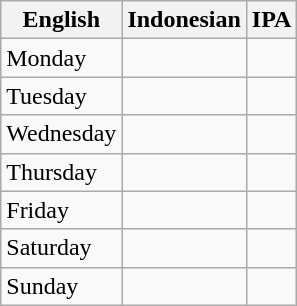<table class="wikitable">
<tr>
<th>English</th>
<th>Indonesian</th>
<th>IPA</th>
</tr>
<tr>
<td>Monday</td>
<td></td>
<td></td>
</tr>
<tr>
<td>Tuesday</td>
<td></td>
<td></td>
</tr>
<tr>
<td>Wednesday</td>
<td></td>
<td></td>
</tr>
<tr>
<td>Thursday</td>
<td></td>
<td></td>
</tr>
<tr>
<td>Friday</td>
<td></td>
<td></td>
</tr>
<tr>
<td>Saturday</td>
<td></td>
<td></td>
</tr>
<tr>
<td>Sunday</td>
<td></td>
<td></td>
</tr>
</table>
